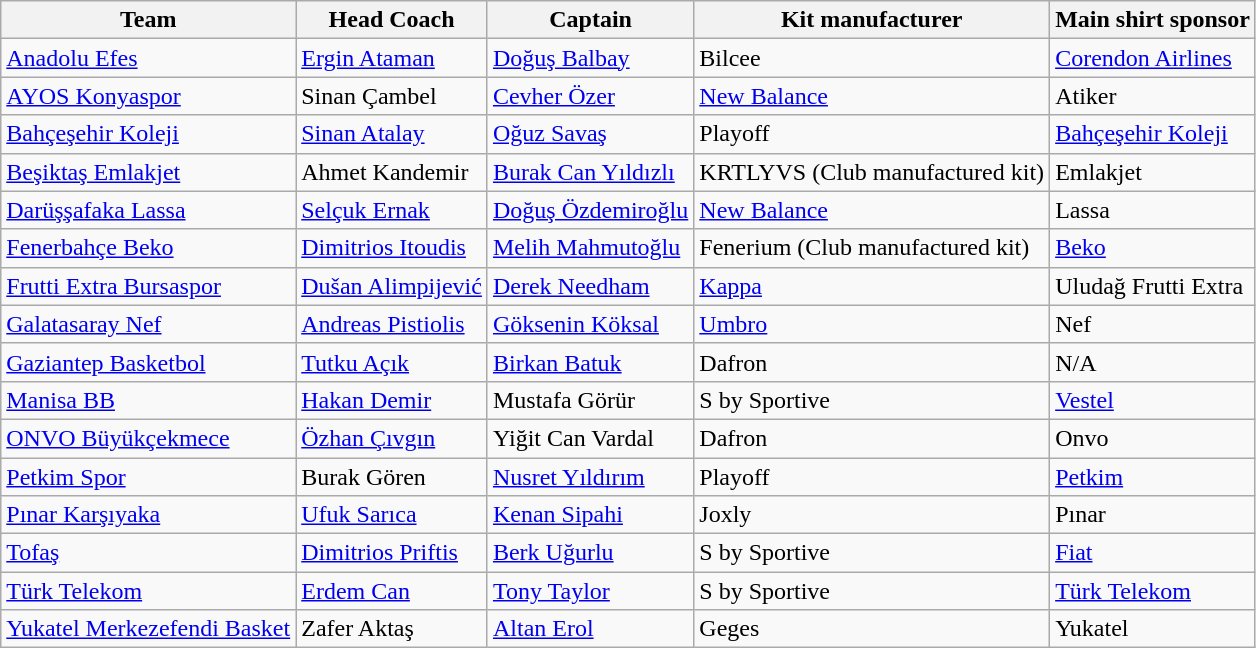<table class="wikitable sortable" style="text-align: left;">
<tr>
<th>Team</th>
<th>Head Coach</th>
<th>Captain</th>
<th>Kit manufacturer</th>
<th>Main shirt sponsor</th>
</tr>
<tr>
<td><a href='#'>Anadolu Efes</a></td>
<td> <a href='#'>Ergin Ataman</a></td>
<td> <a href='#'>Doğuş Balbay</a></td>
<td>Bilcee</td>
<td><a href='#'>Corendon Airlines</a></td>
</tr>
<tr>
<td><a href='#'>AYOS Konyaspor</a></td>
<td> Sinan Çambel</td>
<td> <a href='#'>Cevher Özer</a></td>
<td><a href='#'>New Balance</a></td>
<td>Atiker</td>
</tr>
<tr>
<td><a href='#'>Bahçeşehir Koleji</a></td>
<td> <a href='#'>Sinan Atalay</a></td>
<td> <a href='#'>Oğuz Savaş</a></td>
<td>Playoff</td>
<td><a href='#'>Bahçeşehir Koleji</a></td>
</tr>
<tr>
<td><a href='#'>Beşiktaş Emlakjet</a></td>
<td> Ahmet Kandemir</td>
<td> <a href='#'>Burak Can Yıldızlı</a></td>
<td>KRTLYVS (Club manufactured kit)</td>
<td>Emlakjet</td>
</tr>
<tr>
<td><a href='#'>Darüşşafaka Lassa</a></td>
<td> <a href='#'>Selçuk Ernak</a></td>
<td> <a href='#'>Doğuş Özdemiroğlu</a></td>
<td><a href='#'>New Balance</a></td>
<td>Lassa</td>
</tr>
<tr>
<td><a href='#'>Fenerbahçe Beko</a></td>
<td> <a href='#'>Dimitrios Itoudis</a></td>
<td> <a href='#'>Melih Mahmutoğlu</a></td>
<td>Fenerium (Club manufactured kit)</td>
<td><a href='#'>Beko</a></td>
</tr>
<tr>
<td><a href='#'>Frutti Extra Bursaspor</a></td>
<td> <a href='#'>Dušan Alimpijević</a></td>
<td> <a href='#'>Derek Needham</a></td>
<td><a href='#'>Kappa</a></td>
<td>Uludağ Frutti Extra</td>
</tr>
<tr>
<td><a href='#'>Galatasaray Nef</a></td>
<td> <a href='#'>Andreas Pistiolis</a></td>
<td> <a href='#'>Göksenin Köksal</a></td>
<td><a href='#'>Umbro</a></td>
<td>Nef</td>
</tr>
<tr>
<td><a href='#'>Gaziantep Basketbol</a></td>
<td> <a href='#'>Tutku Açık</a></td>
<td> <a href='#'>Birkan Batuk</a></td>
<td>Dafron</td>
<td>N/A</td>
</tr>
<tr>
<td><a href='#'>Manisa BB</a></td>
<td> <a href='#'>Hakan Demir</a></td>
<td> Mustafa Görür</td>
<td>S by Sportive</td>
<td><a href='#'>Vestel</a></td>
</tr>
<tr>
<td><a href='#'>ONVO Büyükçekmece</a></td>
<td> <a href='#'>Özhan Çıvgın</a></td>
<td> Yiğit Can Vardal</td>
<td>Dafron</td>
<td>Onvo</td>
</tr>
<tr>
<td><a href='#'>Petkim Spor</a></td>
<td> Burak Gören</td>
<td> <a href='#'>Nusret Yıldırım</a></td>
<td>Playoff</td>
<td><a href='#'>Petkim</a></td>
</tr>
<tr>
<td><a href='#'>Pınar Karşıyaka</a></td>
<td> <a href='#'>Ufuk Sarıca</a></td>
<td> <a href='#'>Kenan Sipahi</a></td>
<td>Joxly</td>
<td>Pınar</td>
</tr>
<tr>
<td><a href='#'>Tofaş</a></td>
<td> <a href='#'>Dimitrios Priftis</a></td>
<td> <a href='#'>Berk Uğurlu</a></td>
<td>S by Sportive</td>
<td><a href='#'>Fiat</a></td>
</tr>
<tr>
<td><a href='#'>Türk Telekom</a></td>
<td> <a href='#'>Erdem Can</a></td>
<td> <a href='#'>Tony Taylor</a></td>
<td>S by Sportive</td>
<td><a href='#'>Türk Telekom</a></td>
</tr>
<tr>
<td><a href='#'>Yukatel Merkezefendi Basket</a></td>
<td> Zafer Aktaş</td>
<td> <a href='#'>Altan Erol</a></td>
<td>Geges</td>
<td>Yukatel</td>
</tr>
</table>
